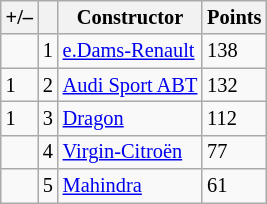<table class="wikitable" style="font-size: 85%;">
<tr>
<th scope="row">+/–</th>
<th scope="row"></th>
<th scope="row">Constructor</th>
<th scope="row">Points</th>
</tr>
<tr>
<td align="left"></td>
<td align="center">1</td>
<td> <a href='#'>e.Dams-Renault</a></td>
<td align="left">138</td>
</tr>
<tr>
<td align="left"> 1</td>
<td align="center">2</td>
<td> <a href='#'>Audi Sport ABT</a></td>
<td align="left">132</td>
</tr>
<tr>
<td align="left"> 1</td>
<td align="center">3</td>
<td> <a href='#'>Dragon</a></td>
<td align="left">112</td>
</tr>
<tr>
<td align="left"></td>
<td align="center">4</td>
<td> <a href='#'>Virgin-Citroën</a></td>
<td align="left">77</td>
</tr>
<tr>
<td align="left"></td>
<td align="center">5</td>
<td> <a href='#'>Mahindra</a></td>
<td align="left">61</td>
</tr>
</table>
